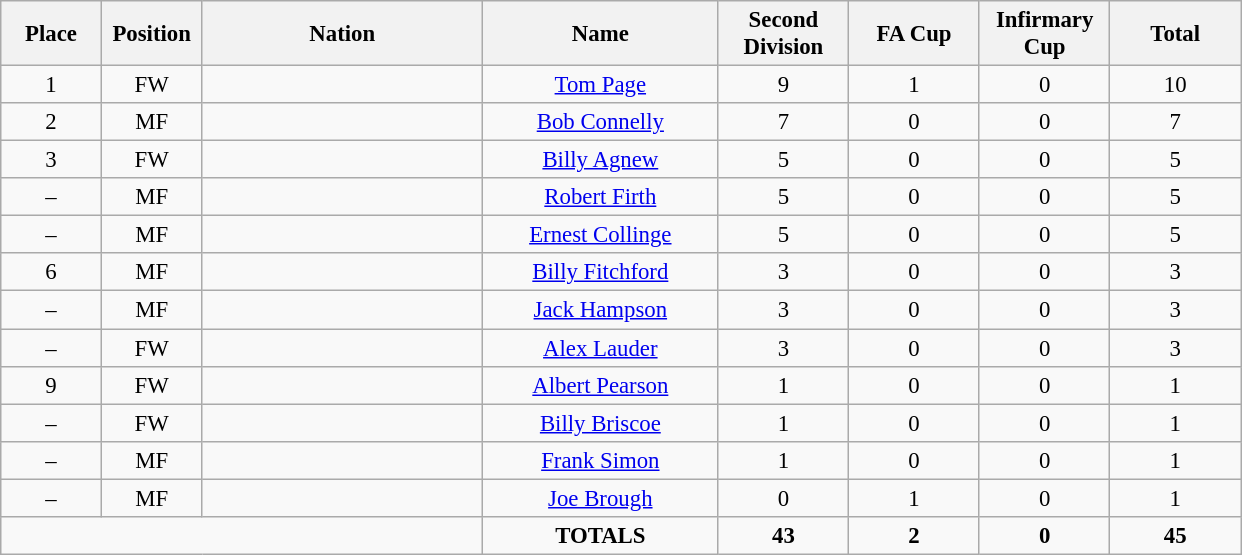<table class="wikitable" style="font-size: 95%; text-align: center;">
<tr>
<th width=60>Place</th>
<th width=60>Position</th>
<th width=180>Nation</th>
<th width=150>Name</th>
<th width=80>Second Division</th>
<th width=80>FA Cup</th>
<th width=80>Infirmary Cup</th>
<th width=80>Total</th>
</tr>
<tr>
<td>1</td>
<td>FW</td>
<td></td>
<td><a href='#'>Tom Page</a></td>
<td>9</td>
<td>1</td>
<td>0</td>
<td>10</td>
</tr>
<tr>
<td>2</td>
<td>MF</td>
<td></td>
<td><a href='#'>Bob Connelly</a></td>
<td>7</td>
<td>0</td>
<td>0</td>
<td>7</td>
</tr>
<tr>
<td>3</td>
<td>FW</td>
<td></td>
<td><a href='#'>Billy Agnew</a></td>
<td>5</td>
<td>0</td>
<td>0</td>
<td>5</td>
</tr>
<tr>
<td>–</td>
<td>MF</td>
<td></td>
<td><a href='#'>Robert Firth</a></td>
<td>5</td>
<td>0</td>
<td>0</td>
<td>5</td>
</tr>
<tr>
<td>–</td>
<td>MF</td>
<td></td>
<td><a href='#'>Ernest Collinge</a></td>
<td>5</td>
<td>0</td>
<td>0</td>
<td>5</td>
</tr>
<tr>
<td>6</td>
<td>MF</td>
<td></td>
<td><a href='#'>Billy Fitchford</a></td>
<td>3</td>
<td>0</td>
<td>0</td>
<td>3</td>
</tr>
<tr>
<td>–</td>
<td>MF</td>
<td></td>
<td><a href='#'>Jack Hampson</a></td>
<td>3</td>
<td>0</td>
<td>0</td>
<td>3</td>
</tr>
<tr>
<td>–</td>
<td>FW</td>
<td></td>
<td><a href='#'>Alex Lauder</a></td>
<td>3</td>
<td>0</td>
<td>0</td>
<td>3</td>
</tr>
<tr>
<td>9</td>
<td>FW</td>
<td></td>
<td><a href='#'>Albert Pearson</a></td>
<td>1</td>
<td>0</td>
<td>0</td>
<td>1</td>
</tr>
<tr>
<td>–</td>
<td>FW</td>
<td></td>
<td><a href='#'>Billy Briscoe</a></td>
<td>1</td>
<td>0</td>
<td>0</td>
<td>1</td>
</tr>
<tr>
<td>–</td>
<td>MF</td>
<td></td>
<td><a href='#'>Frank Simon</a></td>
<td>1</td>
<td>0</td>
<td>0</td>
<td>1</td>
</tr>
<tr>
<td>–</td>
<td>MF</td>
<td></td>
<td><a href='#'>Joe Brough</a></td>
<td>0</td>
<td>1</td>
<td>0</td>
<td>1</td>
</tr>
<tr>
<td colspan="3"></td>
<td><strong>TOTALS</strong></td>
<td><strong>43</strong></td>
<td><strong>2</strong></td>
<td><strong>0</strong></td>
<td><strong>45</strong></td>
</tr>
</table>
